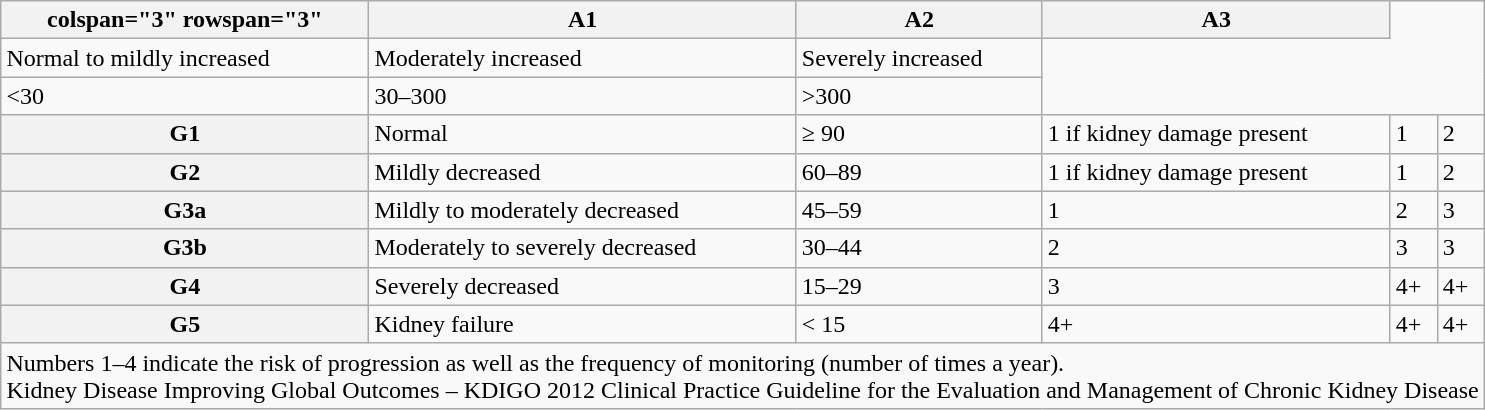<table class=wikitable style="float:right; margin-left:5px">
<tr>
<th>colspan="3" rowspan="3" </th>
<th>A1</th>
<th>A2</th>
<th>A3</th>
</tr>
<tr>
<td>Normal to mildly increased</td>
<td>Moderately increased</td>
<td>Severely increased</td>
</tr>
<tr>
<td><30</td>
<td>30–300</td>
<td>>300</td>
</tr>
<tr>
<th>G1</th>
<td>Normal</td>
<td>≥ 90</td>
<td>1 if kidney damage present</td>
<td>1</td>
<td>2</td>
</tr>
<tr>
<th>G2</th>
<td>Mildly decreased</td>
<td>60–89</td>
<td>1 if kidney damage present</td>
<td>1</td>
<td>2</td>
</tr>
<tr>
<th>G3a</th>
<td>Mildly to moderately decreased</td>
<td>45–59</td>
<td>1</td>
<td>2</td>
<td>3</td>
</tr>
<tr>
<th>G3b</th>
<td>Moderately to severely decreased</td>
<td>30–44</td>
<td>2</td>
<td>3</td>
<td>3</td>
</tr>
<tr>
<th>G4</th>
<td>Severely decreased</td>
<td>15–29</td>
<td>3</td>
<td>4+</td>
<td>4+</td>
</tr>
<tr>
<th>G5</th>
<td>Kidney failure</td>
<td>< 15</td>
<td>4+</td>
<td>4+</td>
<td>4+</td>
</tr>
<tr>
<td colspan = "7">Numbers 1–4 indicate the risk of progression as well as the frequency of monitoring (number of times a year). <br>  Kidney Disease Improving Global Outcomes – KDIGO 2012 Clinical Practice Guideline for the Evaluation and Management of Chronic Kidney Disease </td>
</tr>
</table>
